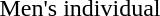<table>
<tr>
<td>Men's individual<br></td>
<td></td>
<td></td>
<td></td>
</tr>
</table>
